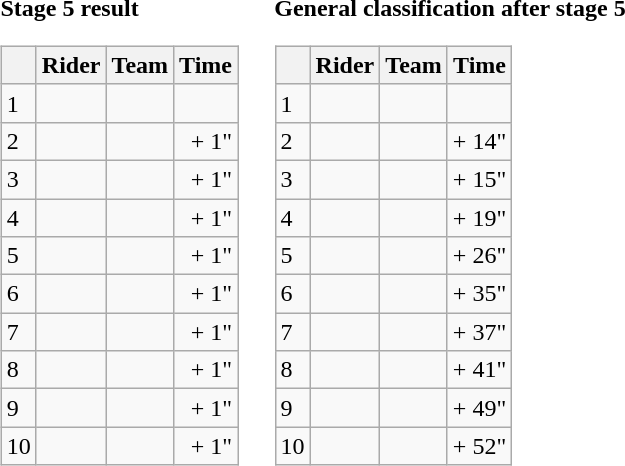<table>
<tr>
<td><strong>Stage 5 result</strong><br><table class="wikitable">
<tr>
<th></th>
<th>Rider</th>
<th>Team</th>
<th>Time</th>
</tr>
<tr>
<td>1</td>
<td></td>
<td></td>
<td align="right"></td>
</tr>
<tr>
<td>2</td>
<td></td>
<td></td>
<td align="right">+ 1"</td>
</tr>
<tr>
<td>3</td>
<td></td>
<td></td>
<td align="right">+ 1"</td>
</tr>
<tr>
<td>4</td>
<td></td>
<td></td>
<td align="right">+ 1"</td>
</tr>
<tr>
<td>5</td>
<td></td>
<td></td>
<td align="right">+ 1"</td>
</tr>
<tr>
<td>6</td>
<td> </td>
<td></td>
<td align="right">+ 1"</td>
</tr>
<tr>
<td>7</td>
<td></td>
<td></td>
<td align="right">+ 1"</td>
</tr>
<tr>
<td>8</td>
<td></td>
<td></td>
<td align="right">+ 1"</td>
</tr>
<tr>
<td>9</td>
<td></td>
<td></td>
<td align="right">+ 1"</td>
</tr>
<tr>
<td>10</td>
<td></td>
<td></td>
<td align="right">+ 1"</td>
</tr>
</table>
</td>
<td></td>
<td><strong>General classification after stage 5</strong><br><table class="wikitable">
<tr>
<th></th>
<th>Rider</th>
<th>Team</th>
<th>Time</th>
</tr>
<tr>
<td>1</td>
<td> </td>
<td></td>
<td align="right"></td>
</tr>
<tr>
<td>2</td>
<td></td>
<td></td>
<td align="right">+ 14"</td>
</tr>
<tr>
<td>3</td>
<td></td>
<td></td>
<td align="right">+ 15"</td>
</tr>
<tr>
<td>4</td>
<td></td>
<td></td>
<td align="right">+ 19"</td>
</tr>
<tr>
<td>5</td>
<td></td>
<td></td>
<td align="right">+ 26"</td>
</tr>
<tr>
<td>6</td>
<td></td>
<td></td>
<td align="right">+ 35"</td>
</tr>
<tr>
<td>7</td>
<td></td>
<td></td>
<td align="right">+ 37"</td>
</tr>
<tr>
<td>8</td>
<td></td>
<td></td>
<td align="right">+ 41"</td>
</tr>
<tr>
<td>9</td>
<td></td>
<td></td>
<td align="right">+ 49"</td>
</tr>
<tr>
<td>10</td>
<td></td>
<td></td>
<td align="right">+ 52"</td>
</tr>
</table>
</td>
</tr>
</table>
